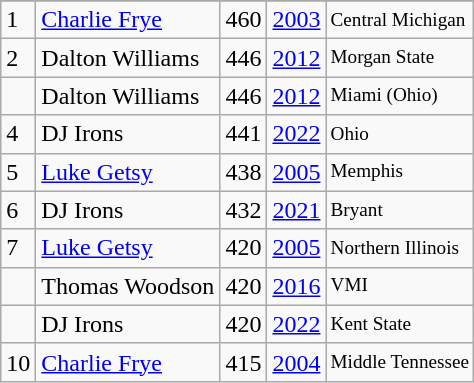<table class="wikitable">
<tr>
</tr>
<tr>
<td>1</td>
<td><a href='#'>Charlie Frye</a></td>
<td><abbr>460</abbr></td>
<td><a href='#'>2003</a></td>
<td style="font-size:80%;">Central Michigan</td>
</tr>
<tr>
<td>2</td>
<td>Dalton Williams</td>
<td><abbr>446</abbr></td>
<td><a href='#'>2012</a></td>
<td style="font-size:80%;">Morgan State</td>
</tr>
<tr>
<td></td>
<td>Dalton Williams</td>
<td><abbr>446</abbr></td>
<td><a href='#'>2012</a></td>
<td style="font-size:80%;">Miami (Ohio)</td>
</tr>
<tr>
<td>4</td>
<td>DJ Irons</td>
<td><abbr>441</abbr></td>
<td><a href='#'>2022</a></td>
<td style="font-size:80%;">Ohio</td>
</tr>
<tr>
<td>5</td>
<td><a href='#'>Luke Getsy</a></td>
<td><abbr>438</abbr></td>
<td><a href='#'>2005</a></td>
<td style="font-size:80%;">Memphis</td>
</tr>
<tr>
<td>6</td>
<td>DJ Irons</td>
<td><abbr>432</abbr></td>
<td><a href='#'>2021</a></td>
<td style="font-size:80%;">Bryant</td>
</tr>
<tr>
<td>7</td>
<td><a href='#'>Luke Getsy</a></td>
<td><abbr>420</abbr></td>
<td><a href='#'>2005</a></td>
<td style="font-size:80%;">Northern Illinois</td>
</tr>
<tr>
<td></td>
<td>Thomas Woodson</td>
<td><abbr>420</abbr></td>
<td><a href='#'>2016</a></td>
<td style="font-size:80%;">VMI</td>
</tr>
<tr>
<td></td>
<td>DJ Irons</td>
<td><abbr>420</abbr></td>
<td><a href='#'>2022</a></td>
<td style="font-size:80%;">Kent State</td>
</tr>
<tr>
<td>10</td>
<td><a href='#'>Charlie Frye</a></td>
<td><abbr>415</abbr></td>
<td><a href='#'>2004</a></td>
<td style="font-size:80%;">Middle Tennessee</td>
</tr>
</table>
